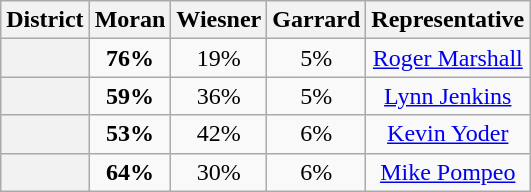<table class="wikitable sortable">
<tr>
<th>District</th>
<th>Moran</th>
<th>Wiesner</th>
<th>Garrard</th>
<th class="unsortable">Representative</th>
</tr>
<tr align=center>
<th></th>
<td><strong>76%</strong></td>
<td>19%</td>
<td>5%</td>
<td><a href='#'>Roger Marshall</a></td>
</tr>
<tr align=center>
<th></th>
<td><strong>59%</strong></td>
<td>36%</td>
<td>5%</td>
<td><a href='#'>Lynn Jenkins</a></td>
</tr>
<tr align=center>
<th></th>
<td><strong>53%</strong></td>
<td>42%</td>
<td>6%</td>
<td><a href='#'>Kevin Yoder</a></td>
</tr>
<tr align=center>
<th></th>
<td><strong>64%</strong></td>
<td>30%</td>
<td>6%</td>
<td><a href='#'>Mike Pompeo</a></td>
</tr>
</table>
